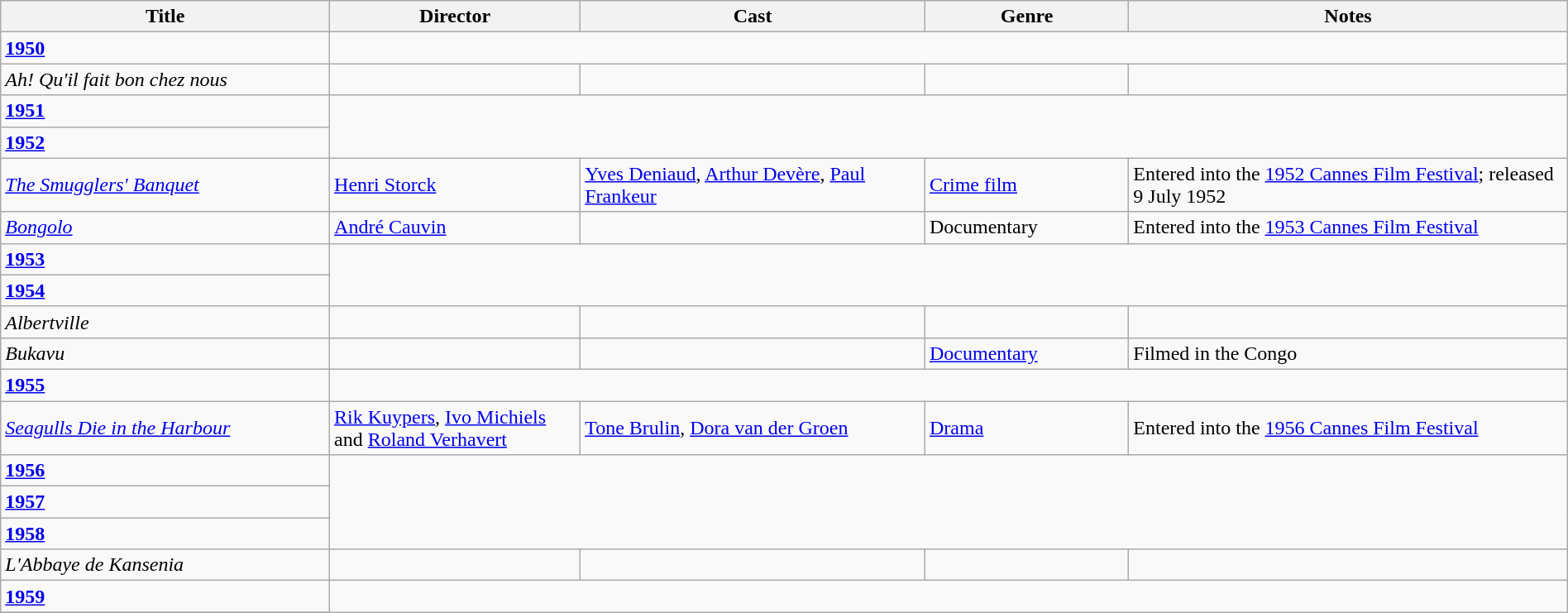<table class="wikitable" width= "100%">
<tr>
<th width=21%>Title</th>
<th width=16%>Director</th>
<th width=22%>Cast</th>
<th width=13%>Genre</th>
<th width=28%>Notes</th>
</tr>
<tr>
<td><strong><a href='#'>1950</a></strong></td>
</tr>
<tr>
<td><em>Ah! Qu'il fait bon chez nous</em></td>
<td></td>
<td></td>
<td></td>
<td></td>
</tr>
<tr>
<td><strong><a href='#'>1951</a></strong></td>
</tr>
<tr>
<td><strong><a href='#'>1952</a></strong></td>
</tr>
<tr>
<td><em><a href='#'>The Smugglers' Banquet</a></em></td>
<td><a href='#'>Henri Storck</a></td>
<td><a href='#'>Yves Deniaud</a>, <a href='#'>Arthur Devère</a>, <a href='#'>Paul Frankeur</a></td>
<td><a href='#'>Crime film</a></td>
<td>Entered into the <a href='#'>1952 Cannes Film Festival</a>; released 9 July 1952</td>
</tr>
<tr>
<td><em><a href='#'>Bongolo</a></em></td>
<td><a href='#'>André Cauvin</a></td>
<td></td>
<td>Documentary</td>
<td>Entered into the <a href='#'>1953 Cannes Film Festival</a></td>
</tr>
<tr>
<td><strong><a href='#'>1953</a></strong></td>
</tr>
<tr>
<td><strong><a href='#'>1954</a></strong></td>
</tr>
<tr>
<td><em>Albertville</em></td>
<td></td>
<td></td>
<td></td>
<td></td>
</tr>
<tr>
<td><em>Bukavu</em></td>
<td></td>
<td></td>
<td><a href='#'>Documentary</a></td>
<td>Filmed in the Congo</td>
</tr>
<tr>
<td><strong><a href='#'>1955</a></strong></td>
</tr>
<tr>
<td><em><a href='#'>Seagulls Die in the Harbour</a></em></td>
<td><a href='#'>Rik Kuypers</a>, <a href='#'>Ivo Michiels</a> and <a href='#'>Roland Verhavert</a></td>
<td><a href='#'>Tone Brulin</a>, <a href='#'>Dora van der Groen</a></td>
<td><a href='#'>Drama</a></td>
<td>Entered into the <a href='#'>1956 Cannes Film Festival</a></td>
</tr>
<tr>
<td><strong><a href='#'>1956</a></strong></td>
</tr>
<tr>
<td><strong><a href='#'>1957</a></strong></td>
</tr>
<tr>
<td><strong><a href='#'>1958</a></strong></td>
</tr>
<tr>
<td><em>L'Abbaye de Kansenia</em></td>
<td></td>
<td></td>
<td></td>
<td></td>
</tr>
<tr>
<td><strong><a href='#'>1959</a></strong></td>
</tr>
<tr>
</tr>
</table>
